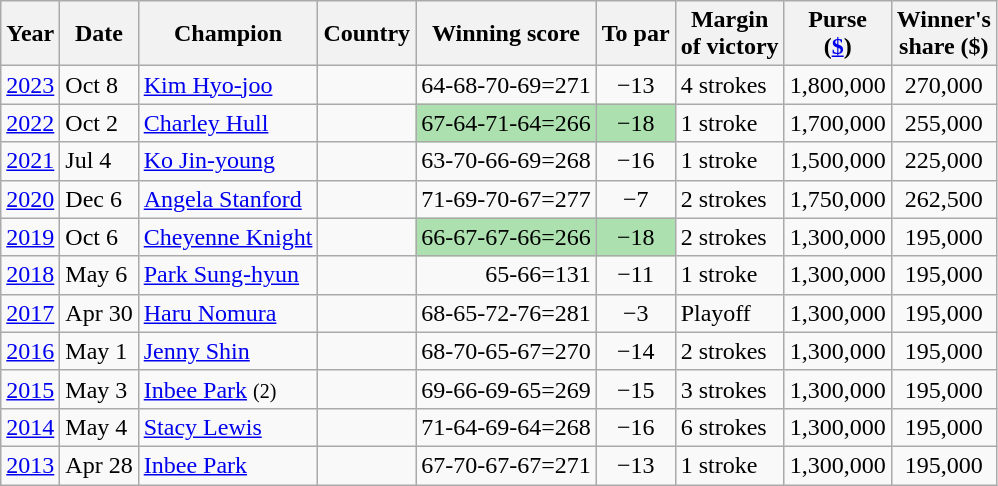<table class="wikitable">
<tr>
<th>Year</th>
<th>Date</th>
<th>Champion</th>
<th>Country</th>
<th>Winning score</th>
<th>To par</th>
<th>Margin<br>of victory</th>
<th>Purse<br>(<a href='#'>$</a>)</th>
<th>Winner's<br>share ($)</th>
</tr>
<tr>
<td><a href='#'>2023</a></td>
<td>Oct 8</td>
<td><a href='#'>Kim Hyo-joo</a></td>
<td></td>
<td align=right>64-68-70-69=271</td>
<td align=center>−13</td>
<td>4 strokes</td>
<td align=center>1,800,000</td>
<td align=center>270,000</td>
</tr>
<tr>
<td><a href='#'>2022</a></td>
<td>Oct 2</td>
<td><a href='#'>Charley Hull</a></td>
<td></td>
<td style="text-align: right; background: #ACE1AF">67-64-71-64=266</td>
<td style="text-align: center; background: #ACE1AF">−18</td>
<td>1 stroke</td>
<td align=center>1,700,000</td>
<td align=center>255,000</td>
</tr>
<tr>
<td><a href='#'>2021</a></td>
<td>Jul 4</td>
<td><a href='#'>Ko Jin-young</a></td>
<td></td>
<td align=right>63-70-66-69=268</td>
<td align=center>−16</td>
<td>1 stroke</td>
<td align=center>1,500,000</td>
<td align=center>225,000</td>
</tr>
<tr>
<td><a href='#'>2020</a></td>
<td>Dec 6</td>
<td><a href='#'>Angela Stanford</a></td>
<td></td>
<td align=right>71-69-70-67=277</td>
<td align=center>−7</td>
<td>2 strokes</td>
<td align=center>1,750,000</td>
<td align=center>262,500</td>
</tr>
<tr>
<td><a href='#'>2019</a></td>
<td>Oct 6</td>
<td><a href='#'>Cheyenne Knight</a></td>
<td></td>
<td style="text-align: right; background: #ACE1AF">66-67-67-66=266</td>
<td style="text-align: center; background: #ACE1AF">−18</td>
<td>2 strokes</td>
<td align=center>1,300,000</td>
<td align=center>195,000</td>
</tr>
<tr>
<td><a href='#'>2018</a></td>
<td>May 6</td>
<td><a href='#'>Park Sung-hyun</a></td>
<td></td>
<td align=right>65-66=131</td>
<td align=center>−11</td>
<td>1 stroke</td>
<td align=center>1,300,000</td>
<td align=center>195,000</td>
</tr>
<tr>
<td><a href='#'>2017</a></td>
<td>Apr 30</td>
<td><a href='#'>Haru Nomura</a></td>
<td></td>
<td>68-65-72-76=281</td>
<td align=center>−3</td>
<td>Playoff</td>
<td align=center>1,300,000</td>
<td align=center>195,000</td>
</tr>
<tr>
<td><a href='#'>2016</a></td>
<td>May 1</td>
<td><a href='#'>Jenny Shin</a></td>
<td></td>
<td>68-70-65-67=270</td>
<td align=center>−14</td>
<td>2 strokes</td>
<td align=center>1,300,000</td>
<td align=center>195,000</td>
</tr>
<tr>
<td><a href='#'>2015</a></td>
<td>May 3</td>
<td><a href='#'>Inbee Park</a> <small>(2)</small></td>
<td></td>
<td>69-66-69-65=269</td>
<td align=center>−15</td>
<td>3 strokes</td>
<td align=center>1,300,000</td>
<td align=center>195,000</td>
</tr>
<tr>
<td><a href='#'>2014</a></td>
<td>May 4</td>
<td><a href='#'>Stacy Lewis</a></td>
<td></td>
<td>71-64-69-64=268</td>
<td align=center>−16</td>
<td>6 strokes</td>
<td align=center>1,300,000</td>
<td align=center>195,000</td>
</tr>
<tr>
<td><a href='#'>2013</a></td>
<td>Apr 28</td>
<td><a href='#'>Inbee Park</a></td>
<td></td>
<td>67-70-67-67=271</td>
<td align=center>−13</td>
<td>1 stroke</td>
<td align=center>1,300,000</td>
<td align=center>195,000</td>
</tr>
</table>
